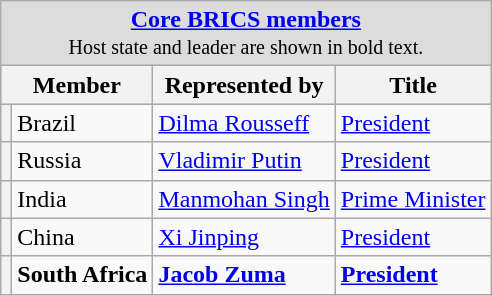<table class="wikitable">
<tr>
<td colspan="4" style="text-align: center; background:Gainsboro"><strong><a href='#'>Core BRICS members</a></strong><br><small>Host state and leader are shown in bold text.</small></td>
</tr>
<tr style="background:LightSteelBlue; text-align:center;">
<th colspan=2>Member</th>
<th>Represented by</th>
<th>Title</th>
</tr>
<tr>
<th></th>
<td>Brazil</td>
<td><a href='#'>Dilma Rousseff</a></td>
<td><a href='#'>President</a></td>
</tr>
<tr>
<th></th>
<td>Russia</td>
<td><a href='#'>Vladimir Putin</a></td>
<td><a href='#'>President</a></td>
</tr>
<tr>
<th></th>
<td>India</td>
<td><a href='#'>Manmohan Singh</a> </td>
<td><a href='#'>Prime Minister</a></td>
</tr>
<tr>
<th></th>
<td>China</td>
<td><a href='#'>Xi Jinping</a></td>
<td><a href='#'>President</a></td>
</tr>
<tr>
<th></th>
<td><strong>South Africa</strong></td>
<td><strong><a href='#'>Jacob Zuma</a></strong></td>
<td><strong><a href='#'>President</a></strong></td>
</tr>
</table>
